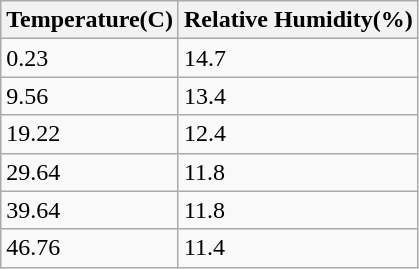<table class="wikitable">
<tr>
<th>Temperature(C)</th>
<th>Relative Humidity(%)</th>
</tr>
<tr>
<td>0.23</td>
<td>14.7</td>
</tr>
<tr>
<td>9.56</td>
<td>13.4</td>
</tr>
<tr>
<td>19.22</td>
<td>12.4</td>
</tr>
<tr>
<td>29.64</td>
<td>11.8</td>
</tr>
<tr>
<td>39.64</td>
<td>11.8</td>
</tr>
<tr>
<td>46.76</td>
<td>11.4</td>
</tr>
</table>
